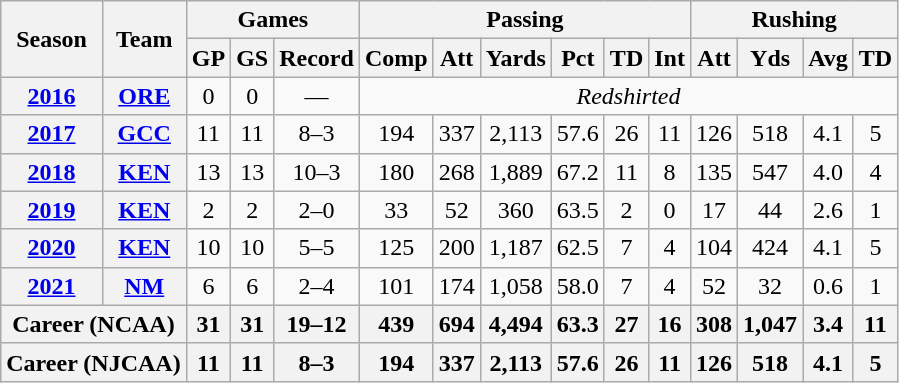<table class=wikitable style="text-align:center;">
<tr>
<th rowspan="2">Season</th>
<th rowspan="2">Team</th>
<th colspan="3">Games</th>
<th colspan="6">Passing</th>
<th colspan="4">Rushing</th>
</tr>
<tr>
<th>GP</th>
<th>GS</th>
<th>Record</th>
<th>Comp</th>
<th>Att</th>
<th>Yards</th>
<th>Pct</th>
<th>TD</th>
<th>Int</th>
<th>Att</th>
<th>Yds</th>
<th>Avg</th>
<th>TD</th>
</tr>
<tr>
<th><a href='#'>2016</a></th>
<th><a href='#'>ORE</a></th>
<td>0</td>
<td>0</td>
<td>—</td>
<td colspan="12"><em>Redshirted </em></td>
</tr>
<tr>
<th><a href='#'>2017</a></th>
<th><a href='#'>GCC</a></th>
<td>11</td>
<td>11</td>
<td>8–3</td>
<td>194</td>
<td>337</td>
<td>2,113</td>
<td>57.6</td>
<td>26</td>
<td>11</td>
<td>126</td>
<td>518</td>
<td>4.1</td>
<td>5</td>
</tr>
<tr>
<th><a href='#'>2018</a></th>
<th><a href='#'>KEN</a></th>
<td>13</td>
<td>13</td>
<td>10–3</td>
<td>180</td>
<td>268</td>
<td>1,889</td>
<td>67.2</td>
<td>11</td>
<td>8</td>
<td>135</td>
<td>547</td>
<td>4.0</td>
<td>4</td>
</tr>
<tr>
<th><a href='#'>2019</a></th>
<th><a href='#'>KEN</a></th>
<td>2</td>
<td>2</td>
<td>2–0</td>
<td>33</td>
<td>52</td>
<td>360</td>
<td>63.5</td>
<td>2</td>
<td>0</td>
<td>17</td>
<td>44</td>
<td>2.6</td>
<td>1</td>
</tr>
<tr>
<th><a href='#'>2020</a></th>
<th><a href='#'>KEN</a></th>
<td>10</td>
<td>10</td>
<td>5–5</td>
<td>125</td>
<td>200</td>
<td>1,187</td>
<td>62.5</td>
<td>7</td>
<td>4</td>
<td>104</td>
<td>424</td>
<td>4.1</td>
<td>5</td>
</tr>
<tr>
<th><a href='#'>2021</a></th>
<th><a href='#'>NM</a></th>
<td>6</td>
<td>6</td>
<td>2–4</td>
<td>101</td>
<td>174</td>
<td>1,058</td>
<td>58.0</td>
<td>7</td>
<td>4</td>
<td>52</td>
<td>32</td>
<td>0.6</td>
<td>1</td>
</tr>
<tr>
<th colspan="2">Career (NCAA)</th>
<th>31</th>
<th>31</th>
<th>19–12</th>
<th>439</th>
<th>694</th>
<th>4,494</th>
<th>63.3</th>
<th>27</th>
<th>16</th>
<th>308</th>
<th>1,047</th>
<th>3.4</th>
<th>11</th>
</tr>
<tr>
<th colspan="2">Career (NJCAA)</th>
<th>11</th>
<th>11</th>
<th>8–3</th>
<th>194</th>
<th>337</th>
<th>2,113</th>
<th>57.6</th>
<th>26</th>
<th>11</th>
<th>126</th>
<th>518</th>
<th>4.1</th>
<th>5</th>
</tr>
</table>
